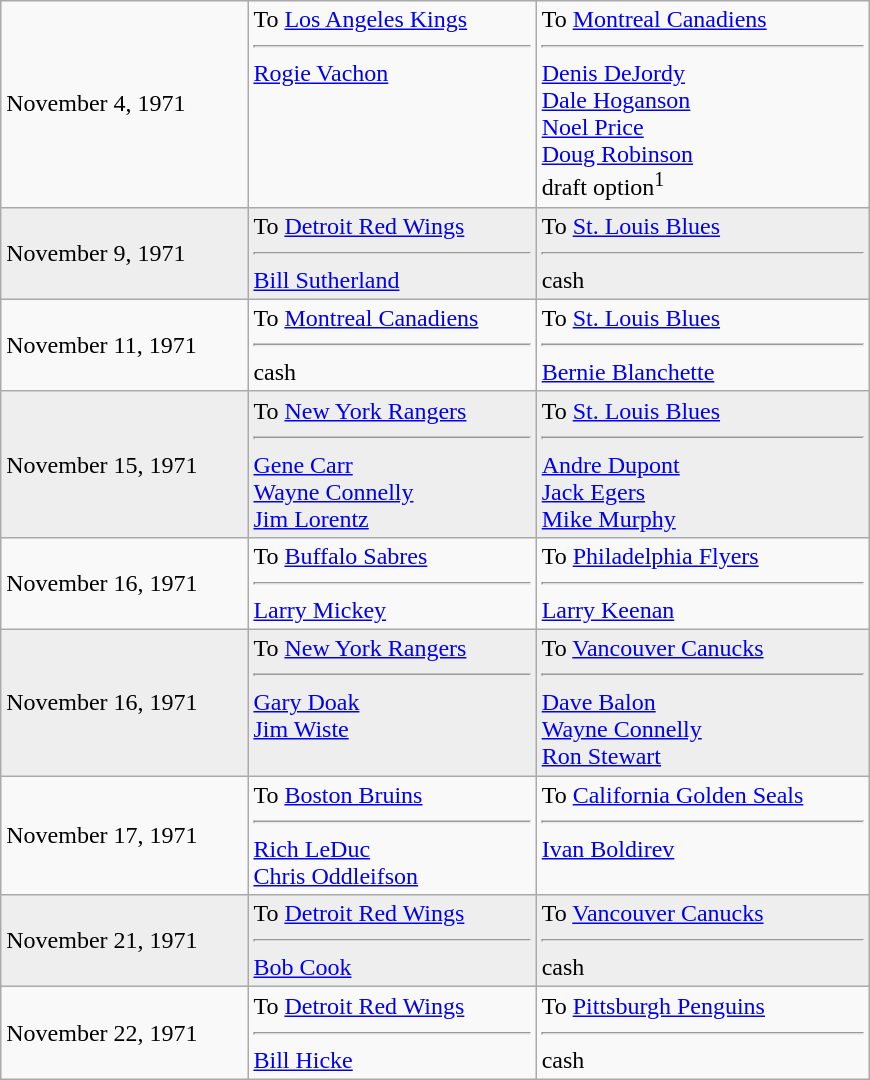<table class="wikitable" style="border:1px solid #999; width:580px;">
<tr>
<td>November 4, 1971</td>
<td valign="top">To <a href='#'>Los Angeles Kings</a><hr><a href='#'>Rogie Vachon</a></td>
<td valign="top">To <a href='#'>Montreal Canadiens</a><hr><a href='#'>Denis DeJordy</a><br><a href='#'>Dale Hoganson</a><br><a href='#'>Noel Price</a><br><a href='#'>Doug Robinson</a><br>draft option<sup>1</sup></td>
</tr>
<tr bgcolor="#eeeeee">
<td>November 9, 1971</td>
<td valign="top">To <a href='#'>Detroit Red Wings</a><hr><a href='#'>Bill Sutherland</a></td>
<td valign="top">To <a href='#'>St. Louis Blues</a><hr>cash</td>
</tr>
<tr>
<td>November 11, 1971</td>
<td valign="top">To <a href='#'>Montreal Canadiens</a><hr>cash</td>
<td valign="top">To <a href='#'>St. Louis Blues</a><hr><a href='#'>Bernie Blanchette</a></td>
</tr>
<tr bgcolor="#eeeeee">
<td>November 15, 1971</td>
<td valign="top">To <a href='#'>New York Rangers</a><hr><a href='#'>Gene Carr</a><br><a href='#'>Wayne Connelly</a><br><a href='#'>Jim Lorentz</a></td>
<td valign="top">To <a href='#'>St. Louis Blues</a><hr><a href='#'>Andre Dupont</a><br><a href='#'>Jack Egers</a><br><a href='#'>Mike Murphy</a></td>
</tr>
<tr>
<td>November 16, 1971</td>
<td valign="top">To <a href='#'>Buffalo Sabres</a><hr><a href='#'>Larry Mickey</a></td>
<td valign="top">To <a href='#'>Philadelphia Flyers</a><hr><a href='#'>Larry Keenan</a></td>
</tr>
<tr bgcolor="#eeeeee">
<td>November 16, 1971</td>
<td valign="top">To <a href='#'>New York Rangers</a><hr><a href='#'>Gary Doak</a><br><a href='#'>Jim Wiste</a></td>
<td valign="top">To <a href='#'>Vancouver Canucks</a><hr><a href='#'>Dave Balon</a><br><a href='#'>Wayne Connelly</a><br><a href='#'>Ron Stewart</a></td>
</tr>
<tr>
<td>November 17, 1971</td>
<td valign="top">To <a href='#'>Boston Bruins</a><hr><a href='#'>Rich LeDuc</a><br><a href='#'>Chris Oddleifson</a></td>
<td valign="top">To <a href='#'>California Golden Seals</a><hr><a href='#'>Ivan Boldirev</a></td>
</tr>
<tr bgcolor="#eeeeee">
<td>November 21, 1971</td>
<td valign="top">To <a href='#'>Detroit Red Wings</a><hr><a href='#'>Bob Cook</a></td>
<td valign="top">To <a href='#'>Vancouver Canucks</a><hr>cash</td>
</tr>
<tr>
<td>November 22, 1971</td>
<td valign="top">To <a href='#'>Detroit Red Wings</a><hr><a href='#'>Bill Hicke</a></td>
<td valign="top">To <a href='#'>Pittsburgh Penguins</a><hr>cash</td>
</tr>
</table>
